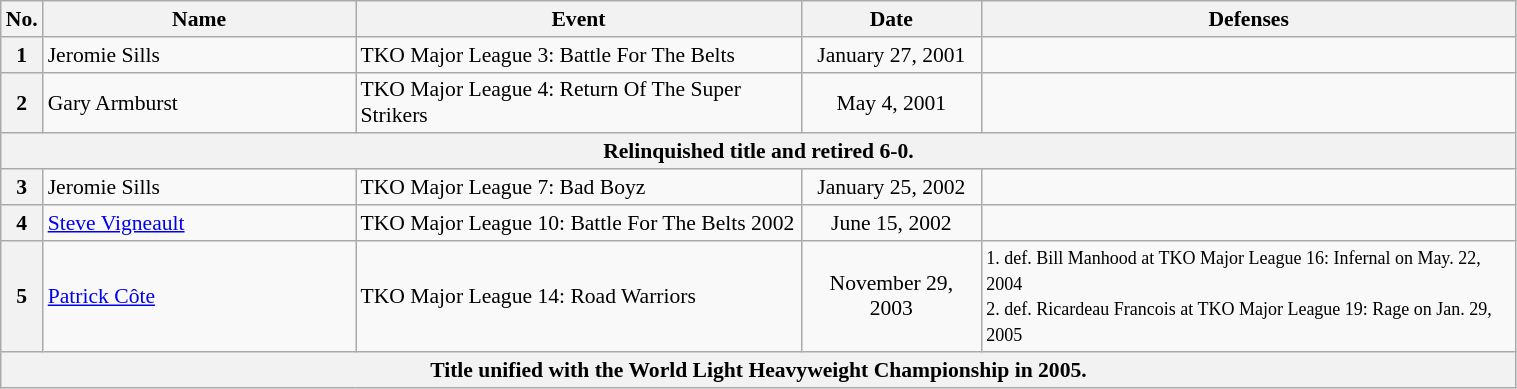<table class="wikitable" style="width:80%; font-size:90%">
<tr>
<th style= width:1%;">No.</th>
<th style= width:21%;">Name</th>
<th style= width:30%;">Event</th>
<th style=width:12%;">Date</th>
<th style= width:45%;">Defenses</th>
</tr>
<tr>
<th>1</th>
<td> Jeromie Sills <br></td>
<td>TKO Major League 3: Battle For The Belts <br></td>
<td align=center>January 27, 2001</td>
<td></td>
</tr>
<tr>
<th>2</th>
<td> Gary Armburst</td>
<td>TKO Major League 4: Return Of The Super Strikers <br></td>
<td align=center>May 4, 2001</td>
<td></td>
</tr>
<tr>
<th align=center colspan="6">Relinquished title and retired 6-0.</th>
</tr>
<tr>
<th>3</th>
<td> Jeromie Sills <br></td>
<td>TKO Major League 7: Bad Boyz <br></td>
<td align=center>January 25, 2002</td>
<td></td>
</tr>
<tr>
<th>4</th>
<td> <a href='#'>Steve Vigneault</a></td>
<td>TKO Major League 10: Battle For The Belts 2002 <br></td>
<td align=center>June 15, 2002</td>
<td></td>
</tr>
<tr>
<th>5</th>
<td> <a href='#'>Patrick Côte</a></td>
<td>TKO Major League 14: Road Warriors <br></td>
<td align=center>November 29, 2003</td>
<td><small>1. def. Bill Manhood at TKO Major League 16: Infernal on May. 22, 2004</small><br> <small>2. def. Ricardeau Francois at TKO Major League 19: Rage on Jan. 29, 2005</small></td>
</tr>
<tr>
<th align=center colspan="6">Title unified with the World Light Heavyweight Championship in 2005.</th>
</tr>
</table>
